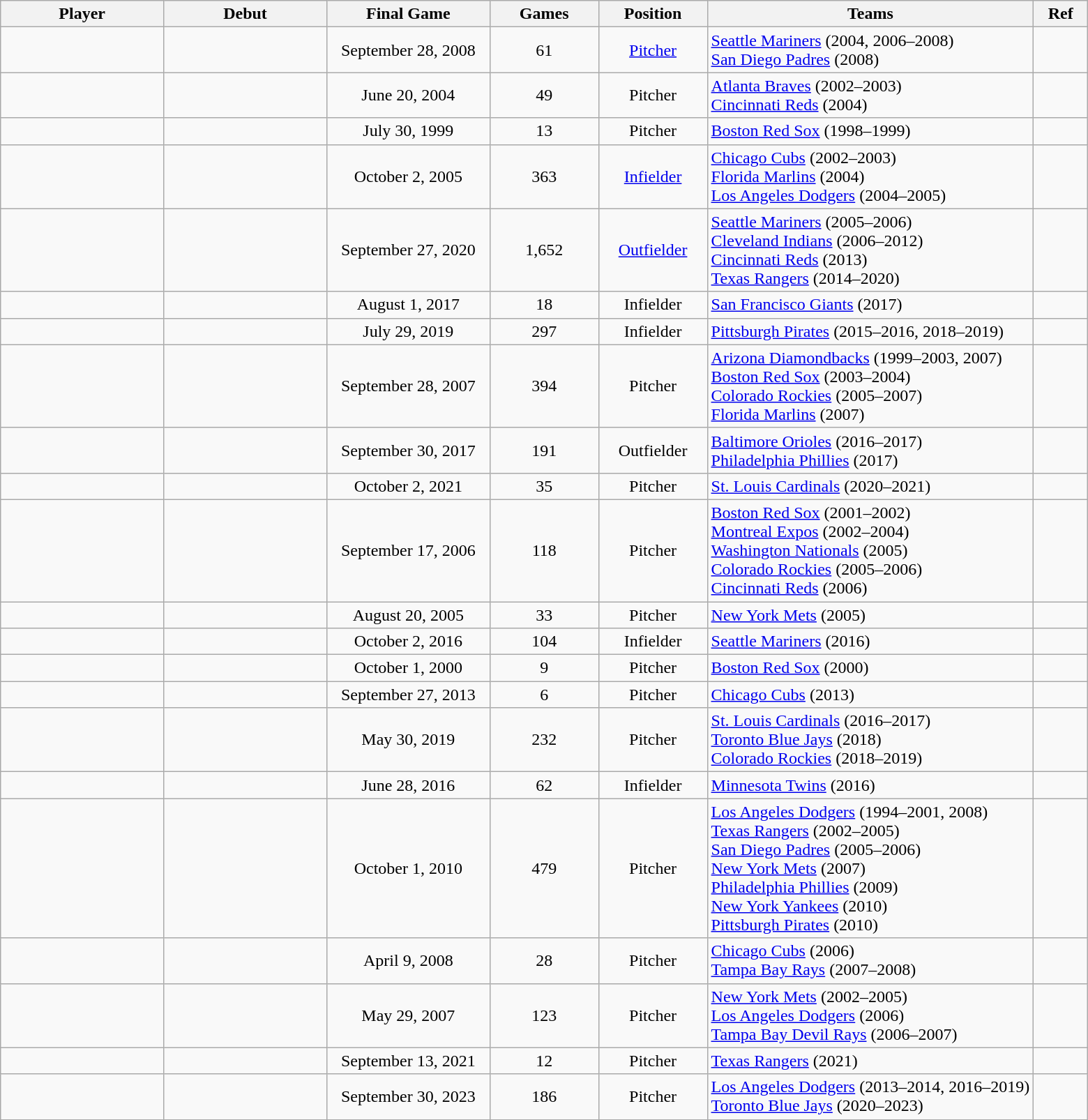<table class="wikitable sortable plainrowheaders" style="text-align:center" border="1">
<tr>
<th width=15%>Player</th>
<th width=15%>Debut</th>
<th width=15%>Final Game</th>
<th width=10%>Games</th>
<th width=10%>Position</th>
<th width=30% class=unsortable>Teams</th>
<th width=5% class=unsortable>Ref</th>
</tr>
<tr>
<td></td>
<td><br></td>
<td>September 28, 2008</td>
<td>61</td>
<td><a href='#'>Pitcher</a></td>
<td align="left"><a href='#'>Seattle Mariners</a> (2004, 2006–2008)<br><a href='#'>San Diego Padres</a> (2008)</td>
<td></td>
</tr>
<tr>
<td></td>
<td><br></td>
<td>June 20, 2004</td>
<td>49</td>
<td>Pitcher</td>
<td align="left"><a href='#'>Atlanta Braves</a> (2002–2003)<br><a href='#'>Cincinnati Reds</a> (2004)</td>
<td></td>
</tr>
<tr>
<td></td>
<td><br></td>
<td>July 30, 1999</td>
<td>13</td>
<td>Pitcher</td>
<td align="left"><a href='#'>Boston Red Sox</a> (1998–1999)</td>
<td></td>
</tr>
<tr>
<td></td>
<td><br></td>
<td>October 2, 2005</td>
<td>363</td>
<td><a href='#'>Infielder</a></td>
<td align="left"><a href='#'>Chicago Cubs</a> (2002–2003)<br><a href='#'>Florida Marlins</a> (2004)<br><a href='#'>Los Angeles Dodgers</a> (2004–2005)</td>
<td></td>
</tr>
<tr>
<td></td>
<td><br></td>
<td>September 27, 2020</td>
<td>1,652</td>
<td><a href='#'>Outfielder</a></td>
<td align="left"><a href='#'>Seattle Mariners</a> (2005–2006)<br><a href='#'>Cleveland Indians</a> (2006–2012)<br><a href='#'>Cincinnati Reds</a> (2013)<br><a href='#'>Texas Rangers</a> (2014–2020)</td>
<td></td>
</tr>
<tr>
<td></td>
<td><br></td>
<td>August 1, 2017</td>
<td>18</td>
<td>Infielder</td>
<td align="left"><a href='#'>San Francisco Giants</a> (2017)</td>
<td></td>
</tr>
<tr>
<td></td>
<td><br></td>
<td>July 29, 2019</td>
<td>297</td>
<td>Infielder</td>
<td align="left"><a href='#'>Pittsburgh Pirates</a> (2015–2016, 2018–2019)</td>
<td></td>
</tr>
<tr>
<td></td>
<td><br></td>
<td>September 28, 2007</td>
<td>394</td>
<td>Pitcher</td>
<td align="left"><a href='#'>Arizona Diamondbacks</a> (1999–2003, 2007)<br><a href='#'>Boston Red Sox</a> (2003–2004)<br><a href='#'>Colorado Rockies</a> (2005–2007)<br><a href='#'>Florida Marlins</a> (2007)</td>
<td></td>
</tr>
<tr>
<td></td>
<td><br></td>
<td>September 30, 2017</td>
<td>191</td>
<td>Outfielder</td>
<td align="left"><a href='#'>Baltimore Orioles</a> (2016–2017)<br><a href='#'>Philadelphia Phillies</a> (2017)</td>
<td></td>
</tr>
<tr>
<td></td>
<td><br></td>
<td>October 2, 2021</td>
<td>35</td>
<td>Pitcher</td>
<td align="left"><a href='#'>St. Louis Cardinals</a> (2020–2021)</td>
<td></td>
</tr>
<tr>
<td></td>
<td><br></td>
<td>September 17, 2006</td>
<td>118</td>
<td>Pitcher</td>
<td align="left"><a href='#'>Boston Red Sox</a> (2001–2002)<br><a href='#'>Montreal Expos</a> (2002–2004)<br><a href='#'>Washington Nationals</a> (2005)<br><a href='#'>Colorado Rockies</a> (2005–2006)<br><a href='#'>Cincinnati Reds</a> (2006)</td>
<td></td>
</tr>
<tr>
<td></td>
<td><br></td>
<td>August 20, 2005</td>
<td>33</td>
<td>Pitcher</td>
<td align="left"><a href='#'>New York Mets</a> (2005)</td>
<td></td>
</tr>
<tr>
<td></td>
<td><br></td>
<td>October 2, 2016</td>
<td>104</td>
<td>Infielder</td>
<td align="left"><a href='#'>Seattle Mariners</a> (2016)</td>
<td></td>
</tr>
<tr>
<td></td>
<td><br></td>
<td>October 1, 2000</td>
<td>9</td>
<td>Pitcher</td>
<td align="left"><a href='#'>Boston Red Sox</a> (2000)</td>
<td></td>
</tr>
<tr>
<td></td>
<td><br></td>
<td>September 27, 2013</td>
<td>6</td>
<td>Pitcher</td>
<td align="left"><a href='#'>Chicago Cubs</a> (2013)</td>
<td></td>
</tr>
<tr>
<td></td>
<td><br></td>
<td>May 30, 2019</td>
<td>232</td>
<td>Pitcher</td>
<td align="left"><a href='#'>St. Louis Cardinals</a> (2016–2017)<br><a href='#'>Toronto Blue Jays</a> (2018)<br><a href='#'>Colorado Rockies</a> (2018–2019)</td>
<td></td>
</tr>
<tr>
<td></td>
<td><br></td>
<td>June 28, 2016</td>
<td>62</td>
<td>Infielder</td>
<td align="left"><a href='#'>Minnesota Twins</a> (2016)</td>
<td></td>
</tr>
<tr>
<td></td>
<td><br></td>
<td>October 1, 2010</td>
<td>479</td>
<td>Pitcher</td>
<td align="left"><a href='#'>Los Angeles Dodgers</a> (1994–2001, 2008)<br><a href='#'>Texas Rangers</a> (2002–2005)<br><a href='#'>San Diego Padres</a> (2005–2006)<br><a href='#'>New York Mets</a> (2007)<br><a href='#'>Philadelphia Phillies</a> (2009)<br><a href='#'>New York Yankees</a> (2010)<br><a href='#'>Pittsburgh Pirates</a> (2010)</td>
<td></td>
</tr>
<tr>
<td></td>
<td><br></td>
<td>April 9, 2008</td>
<td>28</td>
<td>Pitcher</td>
<td align="left"><a href='#'>Chicago Cubs</a> (2006)<br><a href='#'>Tampa Bay Rays</a> (2007–2008)</td>
<td></td>
</tr>
<tr>
<td></td>
<td><br></td>
<td>May 29, 2007</td>
<td>123</td>
<td>Pitcher</td>
<td align="left"><a href='#'>New York Mets</a> (2002–2005)<br><a href='#'>Los Angeles Dodgers</a> (2006)<br><a href='#'>Tampa Bay Devil Rays</a> (2006–2007)</td>
<td></td>
</tr>
<tr>
<td></td>
<td><br></td>
<td>September 13, 2021</td>
<td>12</td>
<td>Pitcher</td>
<td align="left"><a href='#'>Texas Rangers</a> (2021)</td>
<td></td>
</tr>
<tr>
<td></td>
<td><br></td>
<td>September 30, 2023</td>
<td align="center">186</td>
<td>Pitcher</td>
<td align="left"><a href='#'>Los Angeles Dodgers</a> (2013–2014, 2016–2019)<br><a href='#'>Toronto Blue Jays</a> (2020–2023)</td>
</tr>
<tr>
</tr>
</table>
